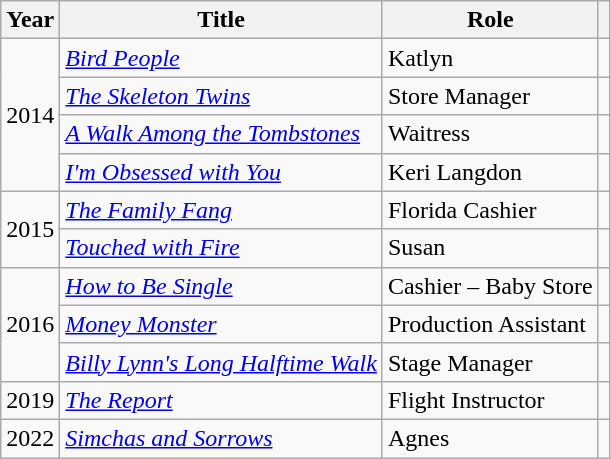<table class="wikitable plainrowheaders" style="margin-right: 0;">
<tr>
<th scope="col">Year</th>
<th scope="col">Title</th>
<th scope="col" class="unsortable">Role</th>
<th scope="col" class="unsortable"></th>
</tr>
<tr>
<td rowspan="4">2014</td>
<td><em><a href='#'>Bird People</a></em></td>
<td>Katlyn</td>
<td style="text-align: center;"></td>
</tr>
<tr>
<td><em><a href='#'>The Skeleton Twins</a></em></td>
<td>Store Manager</td>
<td style="text-align: center;"></td>
</tr>
<tr>
<td><em><a href='#'>A Walk Among the Tombstones</a></em></td>
<td>Waitress</td>
<td style="text-align: center;"></td>
</tr>
<tr>
<td><em><a href='#'>I'm Obsessed with You</a></em></td>
<td>Keri Langdon</td>
<td style="text-align: center;"></td>
</tr>
<tr>
<td rowspan="2">2015</td>
<td><em><a href='#'>The Family Fang</a></em></td>
<td>Florida Cashier</td>
<td style="text-align: center;"></td>
</tr>
<tr>
<td><em><a href='#'>Touched with Fire</a></em></td>
<td>Susan</td>
<td style="text-align: center;"></td>
</tr>
<tr>
<td rowspan="3">2016</td>
<td><em><a href='#'>How to Be Single</a></em></td>
<td>Cashier – Baby Store</td>
<td style="text-align: center;"></td>
</tr>
<tr>
<td><em><a href='#'>Money Monster</a></em></td>
<td>Production Assistant</td>
<td style="text-align: center;"></td>
</tr>
<tr>
<td><em><a href='#'>Billy Lynn's Long Halftime Walk</a></em></td>
<td>Stage Manager</td>
<td style="text-align: center;"></td>
</tr>
<tr>
<td>2019</td>
<td><em><a href='#'>The Report</a></em></td>
<td>Flight Instructor</td>
<td style="text-align: center;"></td>
</tr>
<tr>
<td>2022</td>
<td><em><a href='#'>Simchas and Sorrows</a></em></td>
<td>Agnes</td>
<td style="text-align: center;"></td>
</tr>
</table>
